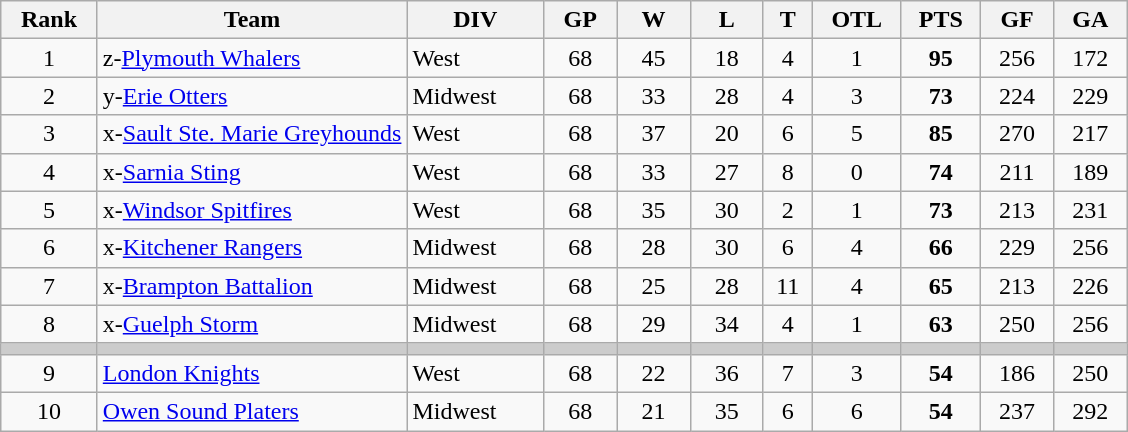<table class="wikitable sortable" style="text-align:center">
<tr>
<th>Rank</th>
<th width="27.5%">Team</th>
<th>DIV</th>
<th width="6.5%">GP</th>
<th width="6.5%">W</th>
<th width="6.5%">L</th>
<th>T</th>
<th>OTL</th>
<th>PTS</th>
<th width="6.5%">GF</th>
<th width="6.5%">GA</th>
</tr>
<tr>
<td>1</td>
<td align=left>z-<a href='#'>Plymouth Whalers</a></td>
<td align=left>West</td>
<td>68</td>
<td>45</td>
<td>18</td>
<td>4</td>
<td>1</td>
<td><strong>95</strong></td>
<td>256</td>
<td>172</td>
</tr>
<tr>
<td>2</td>
<td align=left>y-<a href='#'>Erie Otters</a></td>
<td align=left>Midwest</td>
<td>68</td>
<td>33</td>
<td>28</td>
<td>4</td>
<td>3</td>
<td><strong>73</strong></td>
<td>224</td>
<td>229</td>
</tr>
<tr>
<td>3</td>
<td align=left>x-<a href='#'>Sault Ste. Marie Greyhounds</a></td>
<td align=left>West</td>
<td>68</td>
<td>37</td>
<td>20</td>
<td>6</td>
<td>5</td>
<td><strong>85</strong></td>
<td>270</td>
<td>217</td>
</tr>
<tr>
<td>4</td>
<td align=left>x-<a href='#'>Sarnia Sting</a></td>
<td align=left>West</td>
<td>68</td>
<td>33</td>
<td>27</td>
<td>8</td>
<td>0</td>
<td><strong>74</strong></td>
<td>211</td>
<td>189</td>
</tr>
<tr>
<td>5</td>
<td align=left>x-<a href='#'>Windsor Spitfires</a></td>
<td align=left>West</td>
<td>68</td>
<td>35</td>
<td>30</td>
<td>2</td>
<td>1</td>
<td><strong>73</strong></td>
<td>213</td>
<td>231</td>
</tr>
<tr>
<td>6</td>
<td align=left>x-<a href='#'>Kitchener Rangers</a></td>
<td align=left>Midwest</td>
<td>68</td>
<td>28</td>
<td>30</td>
<td>6</td>
<td>4</td>
<td><strong>66</strong></td>
<td>229</td>
<td>256</td>
</tr>
<tr>
<td>7</td>
<td align=left>x-<a href='#'>Brampton Battalion</a></td>
<td align=left>Midwest</td>
<td>68</td>
<td>25</td>
<td>28</td>
<td>11</td>
<td>4</td>
<td><strong>65</strong></td>
<td>213</td>
<td>226</td>
</tr>
<tr>
<td>8</td>
<td align=left>x-<a href='#'>Guelph Storm</a></td>
<td align=left>Midwest</td>
<td>68</td>
<td>29</td>
<td>34</td>
<td>4</td>
<td>1</td>
<td><strong>63</strong></td>
<td>250</td>
<td>256</td>
</tr>
<tr style="background-color:#cccccc;">
<td></td>
<td></td>
<td></td>
<td></td>
<td></td>
<td></td>
<td></td>
<td></td>
<td></td>
<td></td>
<td></td>
</tr>
<tr>
<td>9</td>
<td align=left><a href='#'>London Knights</a></td>
<td align=left>West</td>
<td>68</td>
<td>22</td>
<td>36</td>
<td>7</td>
<td>3</td>
<td><strong>54</strong></td>
<td>186</td>
<td>250</td>
</tr>
<tr>
<td>10</td>
<td align=left><a href='#'>Owen Sound Platers</a></td>
<td align=left>Midwest</td>
<td>68</td>
<td>21</td>
<td>35</td>
<td>6</td>
<td>6</td>
<td><strong>54</strong></td>
<td>237</td>
<td>292</td>
</tr>
</table>
